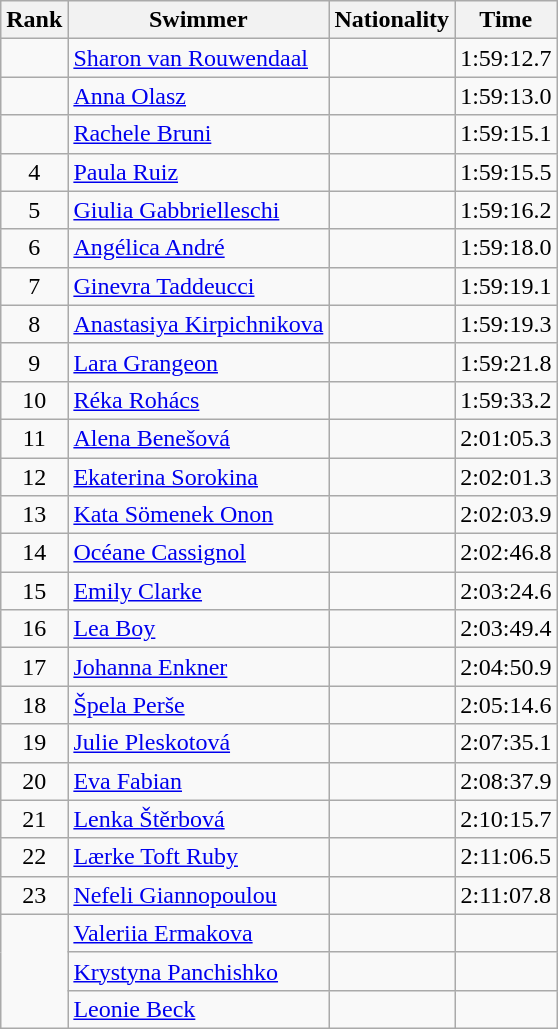<table class="wikitable sortable" style="text-align:center">
<tr>
<th>Rank</th>
<th>Swimmer</th>
<th>Nationality</th>
<th>Time</th>
</tr>
<tr>
<td></td>
<td align=left><a href='#'>Sharon van Rouwendaal</a></td>
<td align=left></td>
<td>1:59:12.7</td>
</tr>
<tr>
<td></td>
<td align=left><a href='#'>Anna Olasz</a></td>
<td align=left></td>
<td>1:59:13.0</td>
</tr>
<tr>
<td></td>
<td align=left><a href='#'>Rachele Bruni</a></td>
<td align=left></td>
<td>1:59:15.1</td>
</tr>
<tr>
<td>4</td>
<td align=left><a href='#'>Paula Ruiz</a></td>
<td align=left></td>
<td>1:59:15.5</td>
</tr>
<tr>
<td>5</td>
<td align=left><a href='#'>Giulia Gabbrielleschi</a></td>
<td align=left></td>
<td>1:59:16.2</td>
</tr>
<tr>
<td>6</td>
<td align=left><a href='#'>Angélica André</a></td>
<td align=left></td>
<td>1:59:18.0</td>
</tr>
<tr>
<td>7</td>
<td align=left><a href='#'>Ginevra Taddeucci</a></td>
<td align=left></td>
<td>1:59:19.1</td>
</tr>
<tr>
<td>8</td>
<td align=left><a href='#'>Anastasiya Kirpichnikova</a></td>
<td align=left></td>
<td>1:59:19.3</td>
</tr>
<tr>
<td>9</td>
<td align=left><a href='#'>Lara Grangeon</a></td>
<td align=left></td>
<td>1:59:21.8</td>
</tr>
<tr>
<td>10</td>
<td align=left><a href='#'>Réka Rohács</a></td>
<td align=left></td>
<td>1:59:33.2</td>
</tr>
<tr>
<td>11</td>
<td align=left><a href='#'>Alena Benešová</a></td>
<td align=left></td>
<td>2:01:05.3</td>
</tr>
<tr>
<td>12</td>
<td align=left><a href='#'>Ekaterina Sorokina</a></td>
<td align=left></td>
<td>2:02:01.3</td>
</tr>
<tr>
<td>13</td>
<td align=left><a href='#'>Kata Sömenek Onon</a></td>
<td align=left></td>
<td>2:02:03.9</td>
</tr>
<tr>
<td>14</td>
<td align=left><a href='#'>Océane Cassignol</a></td>
<td align=left></td>
<td>2:02:46.8</td>
</tr>
<tr>
<td>15</td>
<td align=left><a href='#'>Emily Clarke</a></td>
<td align=left></td>
<td>2:03:24.6</td>
</tr>
<tr>
<td>16</td>
<td align=left><a href='#'>Lea Boy</a></td>
<td align=left></td>
<td>2:03:49.4</td>
</tr>
<tr>
<td>17</td>
<td align=left><a href='#'>Johanna Enkner</a></td>
<td align=left></td>
<td>2:04:50.9</td>
</tr>
<tr>
<td>18</td>
<td align=left><a href='#'>Špela Perše</a></td>
<td align=left></td>
<td>2:05:14.6</td>
</tr>
<tr>
<td>19</td>
<td align=left><a href='#'>Julie Pleskotová</a></td>
<td align=left></td>
<td>2:07:35.1</td>
</tr>
<tr>
<td>20</td>
<td align=left><a href='#'>Eva Fabian</a></td>
<td align=left></td>
<td>2:08:37.9</td>
</tr>
<tr>
<td>21</td>
<td align=left><a href='#'>Lenka Štěrbová</a></td>
<td align=left></td>
<td>2:10:15.7</td>
</tr>
<tr>
<td>22</td>
<td align=left><a href='#'>Lærke Toft Ruby</a></td>
<td align=left></td>
<td>2:11:06.5</td>
</tr>
<tr>
<td>23</td>
<td align=left><a href='#'>Nefeli Giannopoulou</a></td>
<td align=left></td>
<td>2:11:07.8</td>
</tr>
<tr>
<td rowspan=3></td>
<td align=left><a href='#'>Valeriia Ermakova</a></td>
<td align=left></td>
<td></td>
</tr>
<tr>
<td align=left><a href='#'>Krystyna Panchishko</a></td>
<td align=left></td>
<td></td>
</tr>
<tr>
<td align=left><a href='#'>Leonie Beck</a></td>
<td align=left></td>
<td></td>
</tr>
</table>
